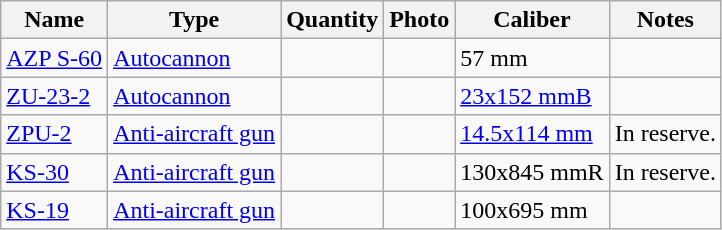<table class="wikitable">
<tr>
<th>Name</th>
<th>Type</th>
<th>Quantity</th>
<th>Photo</th>
<th>Caliber</th>
<th>Notes</th>
</tr>
<tr>
<td><a href='#'>AZP S-60</a></td>
<td><a href='#'>Autocannon</a></td>
<td></td>
<td></td>
<td>57 mm</td>
<td></td>
</tr>
<tr>
<td><a href='#'>ZU-23-2</a></td>
<td><a href='#'>Autocannon</a></td>
<td></td>
<td></td>
<td><a href='#'>23x152 mmB</a></td>
<td></td>
</tr>
<tr>
<td><a href='#'>ZPU-2</a></td>
<td><a href='#'>Anti-aircraft gun</a></td>
<td></td>
<td></td>
<td><a href='#'>14.5x114 mm</a></td>
<td>In reserve.</td>
</tr>
<tr>
<td><a href='#'>KS-30</a></td>
<td><a href='#'>Anti-aircraft gun</a></td>
<td></td>
<td></td>
<td>130x845 mmR</td>
<td>In reserve.</td>
</tr>
<tr>
<td><a href='#'>KS-19</a></td>
<td><a href='#'>Anti-aircraft gun</a></td>
<td></td>
<td></td>
<td>100x695 mm</td>
<td></td>
</tr>
</table>
